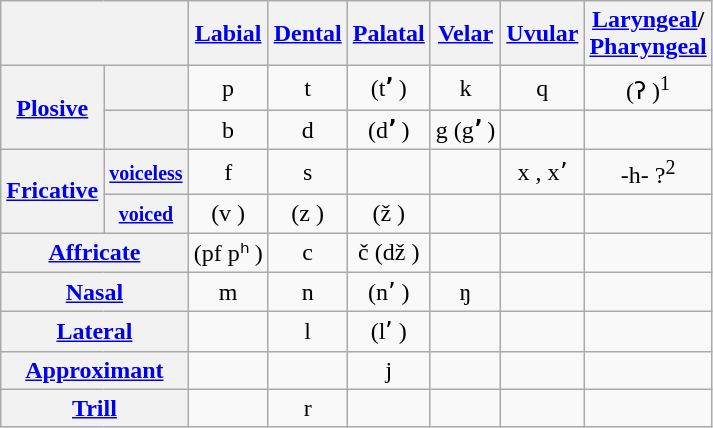<table class="wikitable" border="1" style="text-align:center;">
<tr>
<th colspan="2"></th>
<th><a href='#'>Labial</a></th>
<th><a href='#'>Dental</a></th>
<th><a href='#'>Palatal</a></th>
<th><a href='#'>Velar</a></th>
<th><a href='#'>Uvular</a></th>
<th><a href='#'>Laryngeal</a>/<br><a href='#'>Pharyngeal</a></th>
</tr>
<tr>
<th rowspan="2"><a href='#'>Plosive</a></th>
<th></th>
<td>p </td>
<td>t </td>
<td>(t<strong>ʼ</strong> )</td>
<td>k </td>
<td>q </td>
<td>(ʔ )<sup>1</sup></td>
</tr>
<tr>
<th></th>
<td>b </td>
<td>d </td>
<td>(d<strong>ʼ</strong> )</td>
<td>g  (g<strong>ʼ</strong> )</td>
<td></td>
<td></td>
</tr>
<tr>
<th rowspan="2"><a href='#'>Fricative</a></th>
<th><a href='#'><small>voiceless</small></a></th>
<td>f </td>
<td>s </td>
<td></td>
<td></td>
<td>x , xʼ </td>
<td>-h- ?<sup>2</sup></td>
</tr>
<tr>
<th><a href='#'><small>voiced</small></a></th>
<td>(v )</td>
<td>(z )</td>
<td>(ž )</td>
<td></td>
<td></td>
<td></td>
</tr>
<tr>
<th colspan="2"><a href='#'>Affricate</a></th>
<td>(pf  pʰ )</td>
<td>c </td>
<td>č  (dž )</td>
<td></td>
<td></td>
<td></td>
</tr>
<tr>
<th colspan="2"><a href='#'>Nasal</a></th>
<td>m </td>
<td>n </td>
<td>(nʼ )</td>
<td>ŋ </td>
<td></td>
<td></td>
</tr>
<tr>
<th colspan="2"><a href='#'>Lateral</a></th>
<td></td>
<td>l </td>
<td>(lʼ )</td>
<td></td>
<td></td>
<td></td>
</tr>
<tr>
<th colspan="2"><a href='#'>Approximant</a></th>
<td></td>
<td></td>
<td>j </td>
<td></td>
<td></td>
<td></td>
</tr>
<tr>
<th colspan="2"><a href='#'>Trill</a></th>
<td></td>
<td>r </td>
<td></td>
<td></td>
<td></td>
<td></td>
</tr>
</table>
